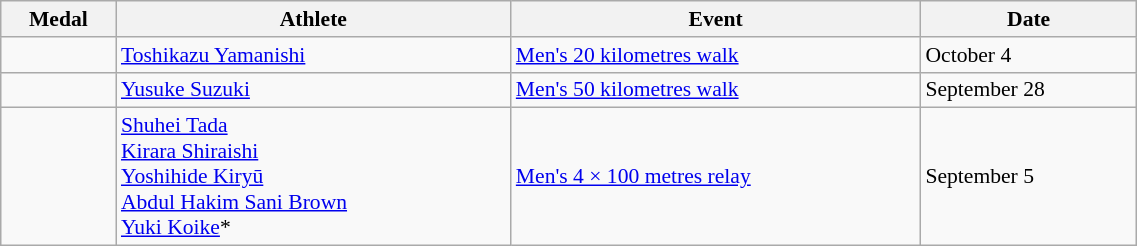<table class="wikitable" style="font-size:90%" width=60%>
<tr>
<th>Medal</th>
<th>Athlete</th>
<th>Event</th>
<th>Date</th>
</tr>
<tr>
<td></td>
<td><a href='#'>Toshikazu Yamanishi</a></td>
<td><a href='#'>Men's 20 kilometres walk</a></td>
<td>October 4</td>
</tr>
<tr>
<td></td>
<td><a href='#'>Yusuke Suzuki</a></td>
<td><a href='#'>Men's 50 kilometres walk</a></td>
<td>September 28</td>
</tr>
<tr>
<td></td>
<td><a href='#'>Shuhei Tada</a><br><a href='#'>Kirara Shiraishi</a><br><a href='#'>Yoshihide Kiryū</a><br><a href='#'>Abdul Hakim Sani Brown</a><br><a href='#'>Yuki Koike</a>*</td>
<td><a href='#'>Men's 4 × 100 metres relay</a></td>
<td>September 5</td>
</tr>
</table>
